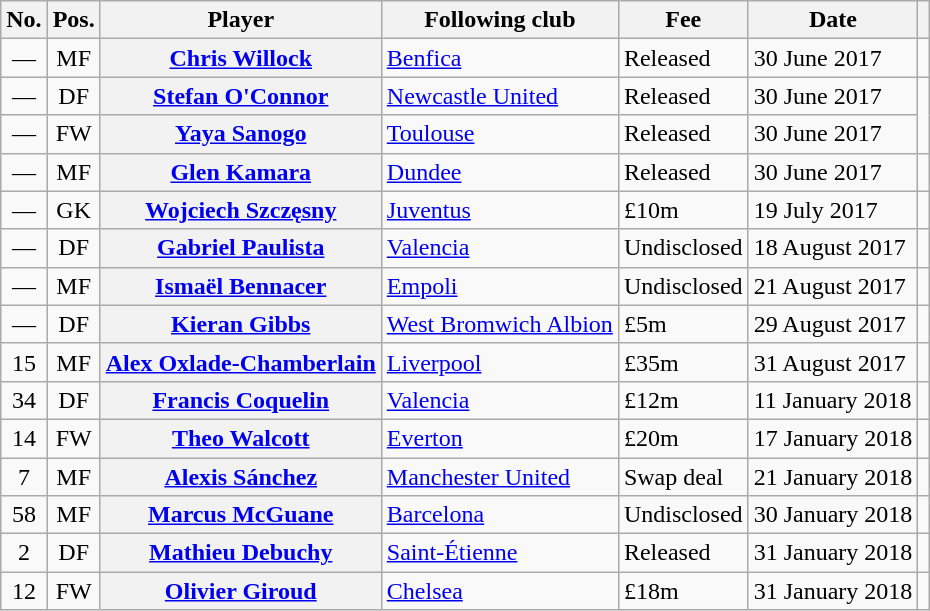<table class="wikitable plainrowheaders">
<tr>
<th scope="col">No.</th>
<th scope="col">Pos.</th>
<th scope="col">Player</th>
<th scope="col">Following club</th>
<th scope="col">Fee</th>
<th scope="col">Date</th>
<th scope="col"></th>
</tr>
<tr>
<td style="text-align:center">—</td>
<td style="text-align:center">MF</td>
<th scope="row"><a href='#'>Chris Willock</a></th>
<td> <a href='#'>Benfica</a></td>
<td>Released</td>
<td>30 June 2017</td>
<td style="text-align:center"></td>
</tr>
<tr>
<td style="text-align:center">—</td>
<td style="text-align:center">DF</td>
<th scope="row"><a href='#'>Stefan O'Connor</a></th>
<td> <a href='#'>Newcastle United</a></td>
<td>Released</td>
<td>30 June 2017</td>
<td rowspan="2" style="text-align:center"></td>
</tr>
<tr>
<td style="text-align:center">—</td>
<td style="text-align:center">FW</td>
<th scope="row"><a href='#'>Yaya Sanogo</a></th>
<td> <a href='#'>Toulouse</a></td>
<td>Released</td>
<td>30 June 2017</td>
</tr>
<tr>
<td style="text-align:center">—</td>
<td style="text-align:center">MF</td>
<th scope="row"><a href='#'>Glen Kamara</a></th>
<td> <a href='#'>Dundee</a></td>
<td>Released</td>
<td>30 June 2017</td>
<td style="text-align:center"></td>
</tr>
<tr>
<td style="text-align:center">—</td>
<td style="text-align:center">GK</td>
<th scope="row"><a href='#'>Wojciech Szczęsny</a></th>
<td> <a href='#'>Juventus</a></td>
<td>£10m</td>
<td>19 July 2017</td>
<td style="text-align:center"></td>
</tr>
<tr>
<td style="text-align:center">—</td>
<td style="text-align:center">DF</td>
<th scope="row"><a href='#'>Gabriel Paulista</a></th>
<td> <a href='#'>Valencia</a></td>
<td>Undisclosed</td>
<td>18 August 2017</td>
<td style="text-align:center"></td>
</tr>
<tr>
<td style="text-align:center">—</td>
<td style="text-align:center">MF</td>
<th scope="row"><a href='#'>Ismaël Bennacer</a></th>
<td> <a href='#'>Empoli</a></td>
<td>Undisclosed</td>
<td>21 August 2017</td>
<td style="text-align:center"></td>
</tr>
<tr>
<td style="text-align:center">—</td>
<td style="text-align:center">DF</td>
<th scope="row"><a href='#'>Kieran Gibbs</a></th>
<td> <a href='#'>West Bromwich Albion</a></td>
<td>£5m</td>
<td>29 August 2017</td>
<td style="text-align:center"></td>
</tr>
<tr>
<td style="text-align:center">15</td>
<td style="text-align:center">MF</td>
<th scope="row"><a href='#'>Alex Oxlade-Chamberlain</a></th>
<td> <a href='#'>Liverpool</a></td>
<td>£35m</td>
<td>31 August 2017</td>
<td style="text-align:center"></td>
</tr>
<tr>
<td style="text-align:center">34</td>
<td style="text-align:center">DF</td>
<th scope="row"><a href='#'>Francis Coquelin</a></th>
<td> <a href='#'>Valencia</a></td>
<td>£12m</td>
<td>11 January 2018</td>
<td style="text-align:center"></td>
</tr>
<tr>
<td style="text-align:center">14</td>
<td style="text-align:center">FW</td>
<th scope="row"><a href='#'>Theo Walcott</a></th>
<td> <a href='#'>Everton</a></td>
<td>£20m</td>
<td>17 January 2018</td>
<td style="text-align:center"></td>
</tr>
<tr>
<td style="text-align:center">7</td>
<td style="text-align:center">MF</td>
<th scope="row"><a href='#'>Alexis Sánchez</a></th>
<td> <a href='#'>Manchester United</a></td>
<td>Swap deal</td>
<td>21 January 2018</td>
<td style="text-align:center"></td>
</tr>
<tr>
<td style="text-align:center">58</td>
<td style="text-align:center">MF</td>
<th scope="row"><a href='#'>Marcus McGuane</a></th>
<td> <a href='#'>Barcelona</a></td>
<td>Undisclosed</td>
<td>30 January 2018</td>
<td style="text-align:center"></td>
</tr>
<tr>
<td style="text-align:center">2</td>
<td style="text-align:center">DF</td>
<th scope="row"><a href='#'>Mathieu Debuchy</a></th>
<td> <a href='#'>Saint-Étienne</a></td>
<td>Released</td>
<td>31 January 2018</td>
<td style="text-align:center"></td>
</tr>
<tr>
<td style="text-align:center">12</td>
<td style="text-align:center">FW</td>
<th scope="row"><a href='#'>Olivier Giroud</a></th>
<td> <a href='#'>Chelsea</a></td>
<td>£18m</td>
<td>31 January 2018</td>
<td style="text-align:center"></td>
</tr>
</table>
